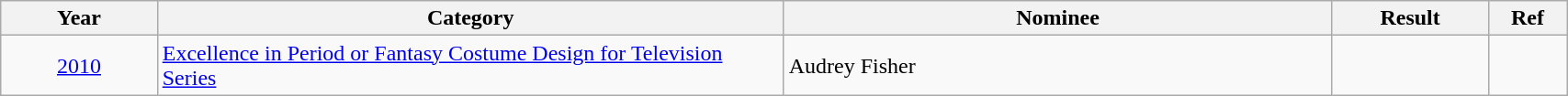<table class="wikitable" width="90%">
<tr>
<th width="10%">Year</th>
<th width="40%">Category</th>
<th width="35%">Nominee</th>
<th width="10%">Result</th>
<th width="5%">Ref</th>
</tr>
<tr>
<td align="center"><a href='#'>2010</a></td>
<td><a href='#'>Excellence in Period or Fantasy Costume Design for Television Series</a></td>
<td>Audrey Fisher</td>
<td></td>
<td align="center"></td>
</tr>
</table>
